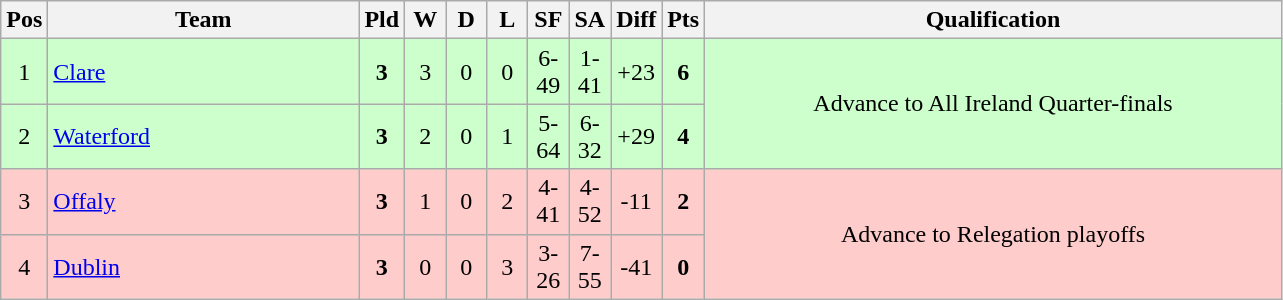<table class="wikitable" style="text-align: center;">
<tr>
<th>Pos</th>
<th style="width:200px;">Team</th>
<th width="20">Pld</th>
<th width="20">W</th>
<th width="20">D</th>
<th width="20">L</th>
<th width="20">SF</th>
<th width="20">SA</th>
<th width="20">Diff</th>
<th width="20">Pts</th>
<th width=377>Qualification</th>
</tr>
<tr style="background:#ccffcc;">
<td>1</td>
<td align=left> <a href='#'>Clare</a></td>
<td><strong>3</strong></td>
<td>3</td>
<td>0</td>
<td>0</td>
<td>6-49</td>
<td>1-41</td>
<td>+23</td>
<td><strong>6</strong></td>
<td rowspan=2>Advance to All Ireland Quarter-finals</td>
</tr>
<tr style="background:#ccffcc;">
<td>2</td>
<td align=left> <a href='#'>Waterford</a></td>
<td><strong>3</strong></td>
<td>2</td>
<td>0</td>
<td>1</td>
<td>5-64</td>
<td>6-32</td>
<td>+29</td>
<td><strong>4</strong></td>
</tr>
<tr style="background:#ffcccc;">
<td>3</td>
<td align=left> <a href='#'>Offaly</a></td>
<td><strong>3</strong></td>
<td>1</td>
<td>0</td>
<td>2</td>
<td>4-41</td>
<td>4-52</td>
<td>-11</td>
<td><strong>2</strong></td>
<td rowspan=2>Advance to Relegation playoffs</td>
</tr>
<tr style="background:#ffcccc;">
<td>4</td>
<td align=left> <a href='#'>Dublin</a></td>
<td><strong>3</strong></td>
<td>0</td>
<td>0</td>
<td>3</td>
<td>3-26</td>
<td>7-55</td>
<td>-41</td>
<td><strong>0</strong></td>
</tr>
</table>
